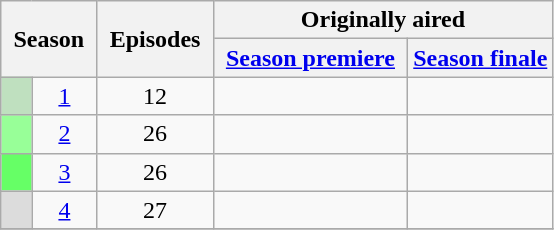<table class="wikitable plainrowheaders" style="text-align: center;">
<tr>
<th style="padding: 0px 8px;" colspan="2" rowspan="2">Season</th>
<th style="padding: 0px 8px;" rowspan="2">Episodes</th>
<th colspan="2">Originally aired</th>
</tr>
<tr>
<th style="padding: 0 8px;"><a href='#'>Season premiere</a></th>
<th><a href='#'>Season finale</a></th>
</tr>
<tr>
<td style="background: #bfe0bf;"></td>
<td><a href='#'>1</a></td>
<td>12</td>
<td></td>
<td style="padding: 0 8px;"></td>
</tr>
<tr>
<td style="background: #98ff98;"></td>
<td><a href='#'>2</a></td>
<td>26</td>
<td></td>
<td style="padding: 0 8px;"></td>
</tr>
<tr>
<td style="background: #66ff66;"></td>
<td><a href='#'>3</a></td>
<td>26</td>
<td></td>
<td style="padding: 0 8px;"></td>
</tr>
<tr>
<td style="background: #dcdcdc;"></td>
<td><a href='#'>4</a></td>
<td>27</td>
<td></td>
<td style="padding: 0 8px;"></td>
</tr>
<tr>
</tr>
</table>
